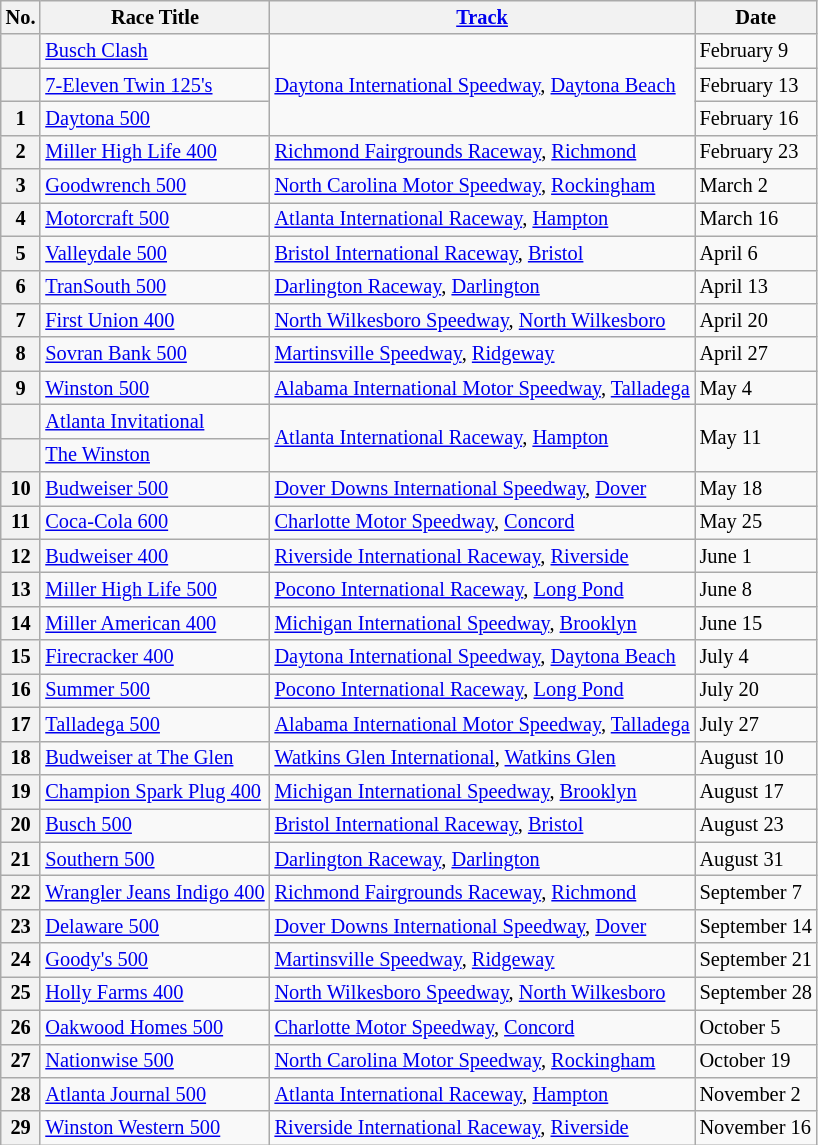<table class="wikitable" style="font-size:85%;">
<tr>
<th>No.</th>
<th>Race Title</th>
<th><a href='#'>Track</a></th>
<th>Date</th>
</tr>
<tr>
<th></th>
<td><a href='#'>Busch Clash</a></td>
<td rowspan=3><a href='#'>Daytona International Speedway</a>, <a href='#'>Daytona Beach</a></td>
<td>February 9</td>
</tr>
<tr>
<th></th>
<td><a href='#'>7-Eleven Twin 125's</a></td>
<td>February 13</td>
</tr>
<tr>
<th>1</th>
<td><a href='#'>Daytona 500</a></td>
<td>February 16</td>
</tr>
<tr>
<th>2</th>
<td><a href='#'>Miller High Life 400</a></td>
<td><a href='#'>Richmond Fairgrounds Raceway</a>, <a href='#'>Richmond</a></td>
<td>February 23</td>
</tr>
<tr>
<th>3</th>
<td><a href='#'>Goodwrench 500</a></td>
<td><a href='#'>North Carolina Motor Speedway</a>, <a href='#'>Rockingham</a></td>
<td>March 2</td>
</tr>
<tr>
<th>4</th>
<td><a href='#'>Motorcraft 500</a></td>
<td><a href='#'>Atlanta International Raceway</a>, <a href='#'>Hampton</a></td>
<td>March 16</td>
</tr>
<tr>
<th>5</th>
<td><a href='#'>Valleydale 500</a></td>
<td><a href='#'>Bristol International Raceway</a>, <a href='#'>Bristol</a></td>
<td>April 6</td>
</tr>
<tr>
<th>6</th>
<td><a href='#'>TranSouth 500</a></td>
<td><a href='#'>Darlington Raceway</a>, <a href='#'>Darlington</a></td>
<td>April 13</td>
</tr>
<tr>
<th>7</th>
<td><a href='#'>First Union 400</a></td>
<td><a href='#'>North Wilkesboro Speedway</a>, <a href='#'>North Wilkesboro</a></td>
<td>April 20</td>
</tr>
<tr>
<th>8</th>
<td><a href='#'>Sovran Bank 500</a></td>
<td><a href='#'>Martinsville Speedway</a>, <a href='#'>Ridgeway</a></td>
<td>April 27</td>
</tr>
<tr>
<th>9</th>
<td><a href='#'>Winston 500</a></td>
<td><a href='#'>Alabama International Motor Speedway</a>, <a href='#'>Talladega</a></td>
<td>May 4</td>
</tr>
<tr>
<th></th>
<td><a href='#'>Atlanta Invitational</a></td>
<td rowspan=2><a href='#'>Atlanta International Raceway</a>, <a href='#'>Hampton</a></td>
<td rowspan=2>May 11</td>
</tr>
<tr>
<th></th>
<td><a href='#'>The Winston</a></td>
</tr>
<tr>
<th>10</th>
<td><a href='#'>Budweiser 500</a></td>
<td><a href='#'>Dover Downs International Speedway</a>, <a href='#'>Dover</a></td>
<td>May 18</td>
</tr>
<tr>
<th>11</th>
<td><a href='#'>Coca-Cola 600</a></td>
<td><a href='#'>Charlotte Motor Speedway</a>, <a href='#'>Concord</a></td>
<td>May 25</td>
</tr>
<tr>
<th>12</th>
<td><a href='#'>Budweiser 400</a></td>
<td><a href='#'>Riverside International Raceway</a>, <a href='#'>Riverside</a></td>
<td>June 1</td>
</tr>
<tr>
<th>13</th>
<td><a href='#'>Miller High Life 500</a></td>
<td><a href='#'>Pocono International Raceway</a>, <a href='#'>Long Pond</a></td>
<td>June 8</td>
</tr>
<tr>
<th>14</th>
<td><a href='#'>Miller American 400</a></td>
<td><a href='#'>Michigan International Speedway</a>, <a href='#'>Brooklyn</a></td>
<td>June 15</td>
</tr>
<tr>
<th>15</th>
<td><a href='#'>Firecracker 400</a></td>
<td><a href='#'>Daytona International Speedway</a>, <a href='#'>Daytona Beach</a></td>
<td>July 4</td>
</tr>
<tr>
<th>16</th>
<td><a href='#'>Summer 500</a></td>
<td><a href='#'>Pocono International Raceway</a>, <a href='#'>Long Pond</a></td>
<td>July 20</td>
</tr>
<tr>
<th>17</th>
<td><a href='#'>Talladega 500</a></td>
<td><a href='#'>Alabama International Motor Speedway</a>, <a href='#'>Talladega</a></td>
<td>July 27</td>
</tr>
<tr>
<th>18</th>
<td><a href='#'>Budweiser at The Glen</a></td>
<td><a href='#'>Watkins Glen International</a>, <a href='#'>Watkins Glen</a></td>
<td>August 10</td>
</tr>
<tr>
<th>19</th>
<td><a href='#'>Champion Spark Plug 400</a></td>
<td><a href='#'>Michigan International Speedway</a>, <a href='#'>Brooklyn</a></td>
<td>August 17</td>
</tr>
<tr>
<th>20</th>
<td><a href='#'>Busch 500</a></td>
<td><a href='#'>Bristol International Raceway</a>, <a href='#'>Bristol</a></td>
<td>August 23</td>
</tr>
<tr>
<th>21</th>
<td><a href='#'>Southern 500</a></td>
<td><a href='#'>Darlington Raceway</a>, <a href='#'>Darlington</a></td>
<td>August 31</td>
</tr>
<tr>
<th>22</th>
<td><a href='#'>Wrangler Jeans Indigo 400</a></td>
<td><a href='#'>Richmond Fairgrounds Raceway</a>, <a href='#'>Richmond</a></td>
<td>September 7</td>
</tr>
<tr>
<th>23</th>
<td><a href='#'>Delaware 500</a></td>
<td><a href='#'>Dover Downs International Speedway</a>, <a href='#'>Dover</a></td>
<td>September 14</td>
</tr>
<tr>
<th>24</th>
<td><a href='#'>Goody's 500</a></td>
<td><a href='#'>Martinsville Speedway</a>, <a href='#'>Ridgeway</a></td>
<td>September 21</td>
</tr>
<tr>
<th>25</th>
<td><a href='#'>Holly Farms 400</a></td>
<td><a href='#'>North Wilkesboro Speedway</a>, <a href='#'>North Wilkesboro</a></td>
<td>September 28</td>
</tr>
<tr>
<th>26</th>
<td><a href='#'>Oakwood Homes 500</a></td>
<td><a href='#'>Charlotte Motor Speedway</a>, <a href='#'>Concord</a></td>
<td>October 5</td>
</tr>
<tr>
<th>27</th>
<td><a href='#'>Nationwise 500</a></td>
<td><a href='#'>North Carolina Motor Speedway</a>, <a href='#'>Rockingham</a></td>
<td>October 19</td>
</tr>
<tr>
<th>28</th>
<td><a href='#'>Atlanta Journal 500</a></td>
<td><a href='#'>Atlanta International Raceway</a>, <a href='#'>Hampton</a></td>
<td>November 2</td>
</tr>
<tr>
<th>29</th>
<td><a href='#'>Winston Western 500</a></td>
<td><a href='#'>Riverside International Raceway</a>, <a href='#'>Riverside</a></td>
<td>November 16</td>
</tr>
</table>
